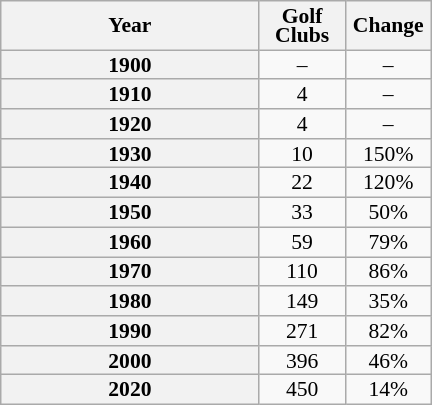<table class="wikitable sortable mw-collapsible floatright" style="border: 0.5em; font-size: 90%; line-height: 0.9em; max-width: 20em;">
<tr>
<th scope="col" style="width: 60%;">Year</th>
<th scope="col" style="width: 20%;">Golf Clubs</th>
<th scope="col" style="width: 20%;">Change</th>
</tr>
<tr>
<th scope="row">1900</th>
<td align=center>–</td>
<td align=center>–</td>
</tr>
<tr>
<th scope="row">1910</th>
<td align=center>4</td>
<td align=center>–</td>
</tr>
<tr>
<th scope="row">1920</th>
<td align=center>4</td>
<td align=center>–</td>
</tr>
<tr>
<th scope="row">1930</th>
<td align=center>10</td>
<td align=center>150%</td>
</tr>
<tr>
<th scope="row">1940</th>
<td align=center>22</td>
<td align=center>120%</td>
</tr>
<tr>
<th scope="row">1950</th>
<td align=center>33</td>
<td align=center>50%</td>
</tr>
<tr>
<th scope="row">1960</th>
<td align=center>59</td>
<td align=center>79%</td>
</tr>
<tr>
<th scope="row">1970</th>
<td align=center>110</td>
<td align=center>86%</td>
</tr>
<tr>
<th scope="row">1980</th>
<td align=center>149</td>
<td align=center>35%</td>
</tr>
<tr>
<th scope="row">1990</th>
<td align=center>271</td>
<td align=center>82%</td>
</tr>
<tr>
<th scope="row">2000</th>
<td align=center>396</td>
<td align=center>46%</td>
</tr>
<tr>
<th scope="row">2020</th>
<td align=center>450</td>
<td align=center>14%</td>
</tr>
</table>
